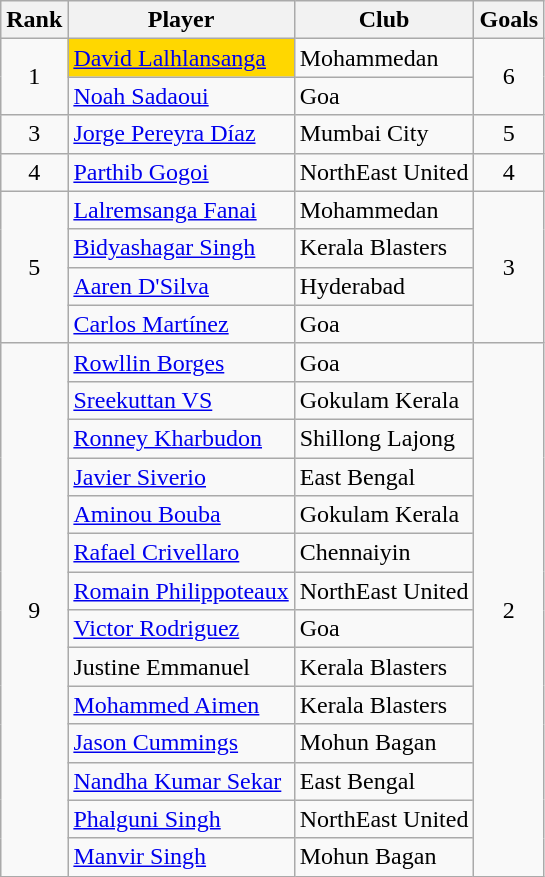<table class="wikitable sortable" style="text-align:center">
<tr>
<th>Rank</th>
<th>Player</th>
<th>Club</th>
<th>Goals</th>
</tr>
<tr>
<td rowspan="2">1</td>
<td align="left" bgcolor="gold"> <a href='#'>David Lalhlansanga</a> </td>
<td align="left">Mohammedan</td>
<td rowspan="2">6</td>
</tr>
<tr>
<td align="left"> <a href='#'>Noah Sadaoui</a></td>
<td align="left">Goa</td>
</tr>
<tr>
<td>3</td>
<td align="left"> <a href='#'>Jorge Pereyra Díaz</a></td>
<td align="left">Mumbai City</td>
<td>5</td>
</tr>
<tr>
<td>4</td>
<td align="left"> <a href='#'>Parthib Gogoi</a></td>
<td align="left">NorthEast United</td>
<td>4</td>
</tr>
<tr>
<td rowspan="4">5</td>
<td align="left"> <a href='#'>Lalremsanga Fanai</a></td>
<td align="left">Mohammedan</td>
<td rowspan="4">3</td>
</tr>
<tr>
<td align="left"> <a href='#'>Bidyashagar Singh</a></td>
<td align="left">Kerala Blasters</td>
</tr>
<tr>
<td align="left"> <a href='#'>Aaren D'Silva</a></td>
<td align="left">Hyderabad</td>
</tr>
<tr>
<td align="left"> <a href='#'>Carlos Martínez</a></td>
<td align="left">Goa</td>
</tr>
<tr>
<td rowspan="14">9</td>
<td align="left"> <a href='#'>Rowllin Borges</a></td>
<td align="left">Goa</td>
<td rowspan="14">2</td>
</tr>
<tr>
<td align="left"> <a href='#'>Sreekuttan VS</a></td>
<td align="left">Gokulam Kerala</td>
</tr>
<tr>
<td align="left"> <a href='#'>Ronney Kharbudon</a></td>
<td align="left">Shillong Lajong</td>
</tr>
<tr>
<td align="left"> <a href='#'>Javier Siverio</a></td>
<td align="left">East Bengal</td>
</tr>
<tr>
<td align="left"> <a href='#'>Aminou Bouba</a></td>
<td align="left">Gokulam Kerala</td>
</tr>
<tr>
<td align="left"> <a href='#'>Rafael Crivellaro</a></td>
<td align="left">Chennaiyin</td>
</tr>
<tr>
<td align="left"> <a href='#'>Romain Philippoteaux</a></td>
<td align="left">NorthEast United</td>
</tr>
<tr>
<td align="left"> <a href='#'>Victor Rodriguez</a></td>
<td align="left">Goa</td>
</tr>
<tr>
<td align="left"> Justine Emmanuel</td>
<td align="left">Kerala Blasters</td>
</tr>
<tr>
<td align="left"> <a href='#'>Mohammed Aimen</a></td>
<td align="left">Kerala Blasters</td>
</tr>
<tr>
<td align="left"> <a href='#'>Jason Cummings</a></td>
<td align="left">Mohun Bagan</td>
</tr>
<tr>
<td align="left"> <a href='#'>Nandha Kumar Sekar</a></td>
<td align="left">East Bengal</td>
</tr>
<tr>
<td align="left"> <a href='#'>Phalguni Singh</a></td>
<td align="left">NorthEast United</td>
</tr>
<tr>
<td align="left"> <a href='#'>Manvir Singh</a></td>
<td align="left">Mohun Bagan</td>
</tr>
</table>
